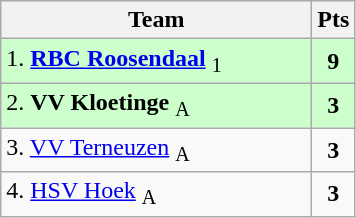<table class="wikitable" style="text-align:center; float:left; margin-right:1em">
<tr>
<th style="width:200px">Team</th>
<th width=20>Pts</th>
</tr>
<tr bgcolor=ccffcc>
<td align=left>1. <strong><a href='#'>RBC Roosendaal</a></strong> <sub>1</sub></td>
<td><strong>9</strong></td>
</tr>
<tr bgcolor=ccffcc>
<td align=left>2. <strong>VV Kloetinge</strong> <sub>A</sub></td>
<td><strong>3</strong></td>
</tr>
<tr>
<td align=left>3. <a href='#'>VV Terneuzen</a> <sub>A</sub></td>
<td><strong>3</strong></td>
</tr>
<tr>
<td align=left>4. <a href='#'>HSV Hoek</a> <sub>A</sub></td>
<td><strong>3</strong></td>
</tr>
</table>
